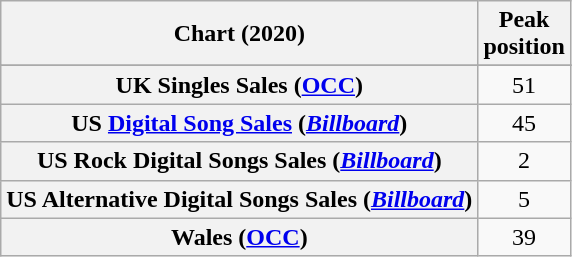<table class="wikitable sortable plainrowheaders" style="text-align:center">
<tr>
<th>Chart (2020)</th>
<th>Peak<br>position</th>
</tr>
<tr>
</tr>
<tr>
</tr>
<tr>
<th scope="row">UK Singles Sales (<a href='#'>OCC</a>)</th>
<td>51</td>
</tr>
<tr>
<th scope="row">US <a href='#'>Digital Song Sales</a> (<em><a href='#'>Billboard</a></em>)</th>
<td>45</td>
</tr>
<tr>
<th scope="row">US Rock Digital Songs Sales (<em><a href='#'>Billboard</a></em>)</th>
<td>2</td>
</tr>
<tr>
<th scope="row">US Alternative Digital Songs Sales (<em><a href='#'>Billboard</a></em>)</th>
<td>5</td>
</tr>
<tr>
<th scope="row">Wales (<a href='#'>OCC</a>)</th>
<td>39</td>
</tr>
</table>
